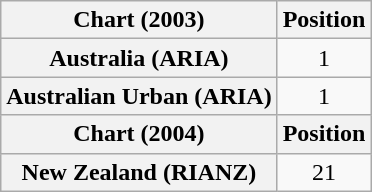<table class="wikitable plainrowheaders" style="text-align:center">
<tr>
<th scope="col">Chart (2003)</th>
<th scope="col">Position</th>
</tr>
<tr>
<th scope="row">Australia (ARIA)</th>
<td>1</td>
</tr>
<tr>
<th scope="row">Australian Urban (ARIA)</th>
<td>1</td>
</tr>
<tr>
<th scope="col">Chart (2004)</th>
<th scope="col">Position</th>
</tr>
<tr>
<th scope="row">New Zealand (RIANZ)</th>
<td>21</td>
</tr>
</table>
